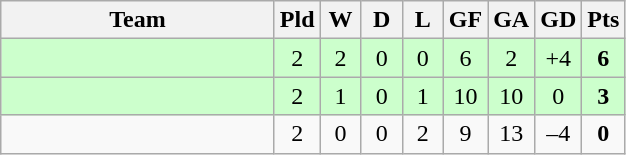<table class="wikitable" style="text-align: center;">
<tr>
<th width="175">Team</th>
<th width="20">Pld</th>
<th width="20">W</th>
<th width="20">D</th>
<th width="20">L</th>
<th width="20">GF</th>
<th width="20">GA</th>
<th width="20">GD</th>
<th width="20">Pts</th>
</tr>
<tr bgcolor="#ccffcc">
<td align="left"></td>
<td>2</td>
<td>2</td>
<td>0</td>
<td>0</td>
<td>6</td>
<td>2</td>
<td>+4</td>
<td><strong>6</strong></td>
</tr>
<tr bgcolor="#ccffcc">
<td align="left"></td>
<td>2</td>
<td>1</td>
<td>0</td>
<td>1</td>
<td>10</td>
<td>10</td>
<td>0</td>
<td><strong>3</strong></td>
</tr>
<tr>
<td align="left"></td>
<td>2</td>
<td>0</td>
<td>0</td>
<td>2</td>
<td>9</td>
<td>13</td>
<td>–4</td>
<td><strong>0</strong></td>
</tr>
</table>
